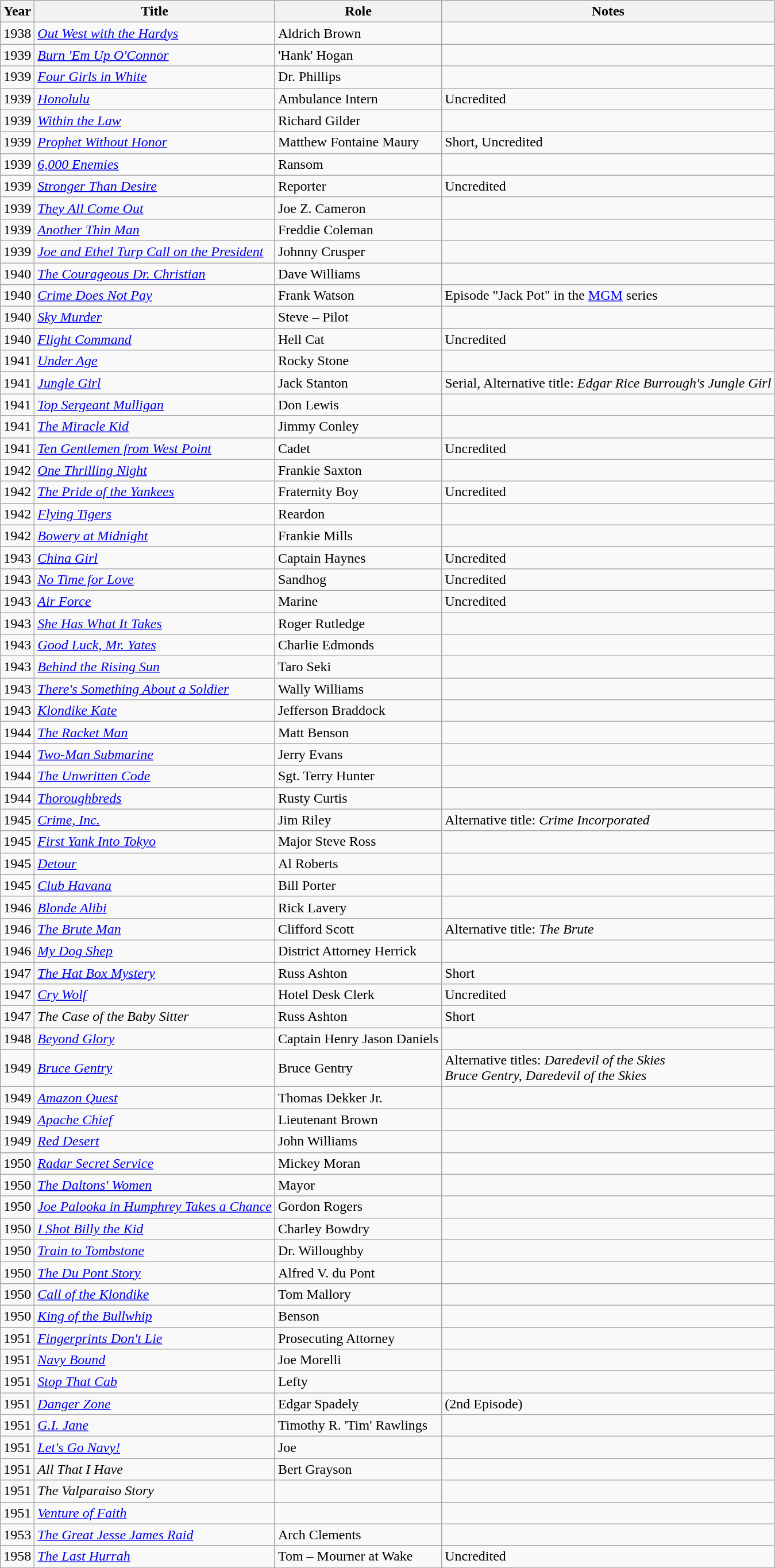<table class="wikitable sortable">
<tr>
<th>Year</th>
<th>Title</th>
<th>Role</th>
<th class="unsortable">Notes</th>
</tr>
<tr>
<td>1938</td>
<td><em><a href='#'>Out West with the Hardys</a></em></td>
<td>Aldrich Brown</td>
<td></td>
</tr>
<tr>
<td>1939</td>
<td><em><a href='#'>Burn 'Em Up O'Connor</a></em></td>
<td>'Hank' Hogan</td>
<td></td>
</tr>
<tr>
<td>1939</td>
<td><em><a href='#'>Four Girls in White</a></em></td>
<td>Dr. Phillips</td>
<td></td>
</tr>
<tr>
<td>1939</td>
<td><em><a href='#'>Honolulu</a></em></td>
<td>Ambulance Intern</td>
<td>Uncredited</td>
</tr>
<tr>
<td>1939</td>
<td><em><a href='#'>Within the Law</a></em></td>
<td>Richard Gilder</td>
<td></td>
</tr>
<tr>
<td>1939</td>
<td><em><a href='#'>Prophet Without Honor</a></em></td>
<td>Matthew Fontaine Maury</td>
<td>Short, Uncredited</td>
</tr>
<tr>
<td>1939</td>
<td><em><a href='#'>6,000 Enemies</a></em></td>
<td>Ransom</td>
<td></td>
</tr>
<tr>
<td>1939</td>
<td><em><a href='#'>Stronger Than Desire</a></em></td>
<td>Reporter</td>
<td>Uncredited</td>
</tr>
<tr>
<td>1939</td>
<td><em><a href='#'>They All Come Out</a></em></td>
<td>Joe Z. Cameron</td>
<td></td>
</tr>
<tr>
<td>1939</td>
<td><em><a href='#'>Another Thin Man</a></em></td>
<td>Freddie Coleman</td>
<td></td>
</tr>
<tr>
<td>1939</td>
<td><em><a href='#'>Joe and Ethel Turp Call on the President</a></em></td>
<td>Johnny Crusper</td>
<td></td>
</tr>
<tr>
<td>1940</td>
<td><em><a href='#'>The Courageous Dr. Christian</a></em></td>
<td>Dave Williams</td>
<td></td>
</tr>
<tr>
<td>1940</td>
<td><em><a href='#'>Crime Does Not Pay</a></em></td>
<td>Frank Watson</td>
<td>Episode "Jack Pot" in the <a href='#'>MGM</a> series</td>
</tr>
<tr>
<td>1940</td>
<td><em><a href='#'>Sky Murder</a></em></td>
<td>Steve – Pilot</td>
<td></td>
</tr>
<tr>
<td>1940</td>
<td><em><a href='#'>Flight Command</a></em></td>
<td>Hell Cat</td>
<td>Uncredited</td>
</tr>
<tr>
<td>1941</td>
<td><em><a href='#'>Under Age</a></em></td>
<td>Rocky Stone</td>
<td></td>
</tr>
<tr>
<td>1941</td>
<td><em><a href='#'>Jungle Girl</a></em></td>
<td>Jack Stanton</td>
<td>Serial, Alternative title: <em>Edgar Rice Burrough's Jungle Girl</em></td>
</tr>
<tr>
<td>1941</td>
<td><em><a href='#'>Top Sergeant Mulligan</a></em></td>
<td>Don Lewis</td>
<td></td>
</tr>
<tr>
<td>1941</td>
<td><em><a href='#'>The Miracle Kid</a></em></td>
<td>Jimmy Conley</td>
<td></td>
</tr>
<tr>
<td>1941</td>
<td><em><a href='#'>Ten Gentlemen from West Point</a></em></td>
<td>Cadet</td>
<td>Uncredited</td>
</tr>
<tr>
<td>1942</td>
<td><em><a href='#'>One Thrilling Night</a></em></td>
<td>Frankie Saxton</td>
<td></td>
</tr>
<tr>
<td>1942</td>
<td><em><a href='#'>The Pride of the Yankees</a></em></td>
<td>Fraternity Boy</td>
<td>Uncredited</td>
</tr>
<tr>
<td>1942</td>
<td><em><a href='#'>Flying Tigers</a></em></td>
<td>Reardon</td>
<td></td>
</tr>
<tr>
<td>1942</td>
<td><em><a href='#'>Bowery at Midnight</a></em></td>
<td>Frankie Mills</td>
<td></td>
</tr>
<tr>
<td>1943</td>
<td><em><a href='#'>China Girl</a></em></td>
<td>Captain Haynes</td>
<td>Uncredited</td>
</tr>
<tr>
<td>1943</td>
<td><em><a href='#'>No Time for Love</a></em></td>
<td>Sandhog</td>
<td>Uncredited</td>
</tr>
<tr>
<td>1943</td>
<td><em><a href='#'>Air Force</a></em></td>
<td>Marine</td>
<td>Uncredited</td>
</tr>
<tr>
<td>1943</td>
<td><em><a href='#'>She Has What It Takes</a></em></td>
<td>Roger Rutledge</td>
<td></td>
</tr>
<tr>
<td>1943</td>
<td><em><a href='#'>Good Luck, Mr. Yates</a></em></td>
<td>Charlie Edmonds</td>
<td></td>
</tr>
<tr>
<td>1943</td>
<td><em><a href='#'>Behind the Rising Sun</a></em></td>
<td>Taro Seki</td>
<td></td>
</tr>
<tr>
<td>1943</td>
<td><em><a href='#'>There's Something About a Soldier</a></em></td>
<td>Wally Williams</td>
<td></td>
</tr>
<tr>
<td>1943</td>
<td><em><a href='#'>Klondike Kate</a></em></td>
<td>Jefferson Braddock</td>
<td></td>
</tr>
<tr>
<td>1944</td>
<td><em><a href='#'>The Racket Man</a></em></td>
<td>Matt Benson</td>
<td></td>
</tr>
<tr>
<td>1944</td>
<td><em><a href='#'>Two-Man Submarine</a></em></td>
<td>Jerry Evans</td>
<td></td>
</tr>
<tr>
<td>1944</td>
<td><em><a href='#'>The Unwritten Code</a></em></td>
<td>Sgt. Terry Hunter</td>
<td></td>
</tr>
<tr>
<td>1944</td>
<td><em><a href='#'>Thoroughbreds</a></em></td>
<td>Rusty Curtis</td>
<td></td>
</tr>
<tr>
<td>1945</td>
<td><em><a href='#'>Crime, Inc.</a></em></td>
<td>Jim Riley</td>
<td>Alternative title: <em>Crime Incorporated</em></td>
</tr>
<tr>
<td>1945</td>
<td><em><a href='#'>First Yank Into Tokyo</a></em></td>
<td>Major Steve Ross</td>
<td></td>
</tr>
<tr>
<td>1945</td>
<td><em><a href='#'>Detour</a></em></td>
<td>Al Roberts</td>
<td></td>
</tr>
<tr>
<td>1945</td>
<td><em><a href='#'>Club Havana</a></em></td>
<td>Bill Porter</td>
<td></td>
</tr>
<tr>
<td>1946</td>
<td><em><a href='#'>Blonde Alibi</a></em></td>
<td>Rick Lavery</td>
<td></td>
</tr>
<tr>
<td>1946</td>
<td><em><a href='#'>The Brute Man</a></em></td>
<td>Clifford Scott</td>
<td>Alternative title: <em>The Brute</em></td>
</tr>
<tr>
<td>1946</td>
<td><em><a href='#'>My Dog Shep</a></em></td>
<td>District Attorney Herrick</td>
<td></td>
</tr>
<tr>
<td>1947</td>
<td><em><a href='#'>The Hat Box Mystery</a></em></td>
<td>Russ Ashton</td>
<td>Short</td>
</tr>
<tr>
<td>1947</td>
<td><em><a href='#'>Cry Wolf</a></em></td>
<td>Hotel Desk Clerk</td>
<td>Uncredited</td>
</tr>
<tr>
<td>1947</td>
<td><em>The Case of the Baby Sitter</em></td>
<td>Russ Ashton</td>
<td>Short</td>
</tr>
<tr>
<td>1948</td>
<td><em><a href='#'>Beyond Glory</a></em></td>
<td>Captain Henry Jason Daniels</td>
<td></td>
</tr>
<tr>
<td>1949</td>
<td><em><a href='#'>Bruce Gentry</a></em></td>
<td>Bruce Gentry</td>
<td>Alternative titles: <em>Daredevil of the Skies</em><br><em>Bruce Gentry, Daredevil of the Skies</em></td>
</tr>
<tr>
<td>1949</td>
<td><em><a href='#'>Amazon Quest</a></em></td>
<td>Thomas Dekker Jr.</td>
<td></td>
</tr>
<tr>
<td>1949</td>
<td><em><a href='#'>Apache Chief</a></em></td>
<td>Lieutenant Brown</td>
<td></td>
</tr>
<tr>
<td>1949</td>
<td><em><a href='#'>Red Desert</a></em></td>
<td>John Williams</td>
<td></td>
</tr>
<tr>
<td>1950</td>
<td><em><a href='#'>Radar Secret Service</a></em></td>
<td>Mickey Moran</td>
<td></td>
</tr>
<tr>
<td>1950</td>
<td><em><a href='#'>The Daltons' Women</a></em></td>
<td>Mayor</td>
<td></td>
</tr>
<tr>
<td>1950</td>
<td><em><a href='#'>Joe Palooka in Humphrey Takes a Chance</a></em></td>
<td>Gordon Rogers</td>
<td></td>
</tr>
<tr>
<td>1950</td>
<td><em><a href='#'>I Shot Billy the Kid</a></em></td>
<td>Charley Bowdry</td>
<td></td>
</tr>
<tr>
<td>1950</td>
<td><em><a href='#'>Train to Tombstone</a></em></td>
<td>Dr. Willoughby</td>
<td></td>
</tr>
<tr>
<td>1950</td>
<td><em><a href='#'>The Du Pont Story</a></em></td>
<td>Alfred V. du Pont</td>
<td></td>
</tr>
<tr>
<td>1950</td>
<td><em><a href='#'>Call of the Klondike</a></em></td>
<td>Tom Mallory</td>
<td></td>
</tr>
<tr>
<td>1950</td>
<td><em><a href='#'>King of the Bullwhip</a></em></td>
<td>Benson</td>
<td></td>
</tr>
<tr>
<td>1951</td>
<td><em><a href='#'>Fingerprints Don't Lie</a></em></td>
<td>Prosecuting Attorney</td>
<td></td>
</tr>
<tr>
<td>1951</td>
<td><em><a href='#'>Navy Bound</a></em></td>
<td>Joe Morelli</td>
<td></td>
</tr>
<tr>
<td>1951</td>
<td><em><a href='#'>Stop That Cab</a></em></td>
<td>Lefty</td>
<td></td>
</tr>
<tr>
<td>1951</td>
<td><em><a href='#'>Danger Zone</a></em></td>
<td>Edgar Spadely</td>
<td>(2nd Episode)</td>
</tr>
<tr>
<td>1951</td>
<td><em><a href='#'>G.I. Jane</a></em></td>
<td>Timothy R. 'Tim' Rawlings</td>
<td></td>
</tr>
<tr>
<td>1951</td>
<td><em><a href='#'>Let's Go Navy!</a></em></td>
<td>Joe</td>
<td></td>
</tr>
<tr>
<td>1951</td>
<td><em>All That I Have</em></td>
<td>Bert Grayson</td>
<td></td>
</tr>
<tr>
<td>1951</td>
<td><em>The Valparaiso Story</em></td>
<td></td>
<td></td>
</tr>
<tr>
<td>1951</td>
<td><em><a href='#'>Venture of Faith</a></em></td>
<td></td>
<td></td>
</tr>
<tr>
<td>1953</td>
<td><em><a href='#'>The Great Jesse James Raid</a></em></td>
<td>Arch Clements</td>
<td></td>
</tr>
<tr>
<td>1958</td>
<td><em><a href='#'>The Last Hurrah</a></em></td>
<td>Tom – Mourner at Wake</td>
<td>Uncredited</td>
</tr>
</table>
